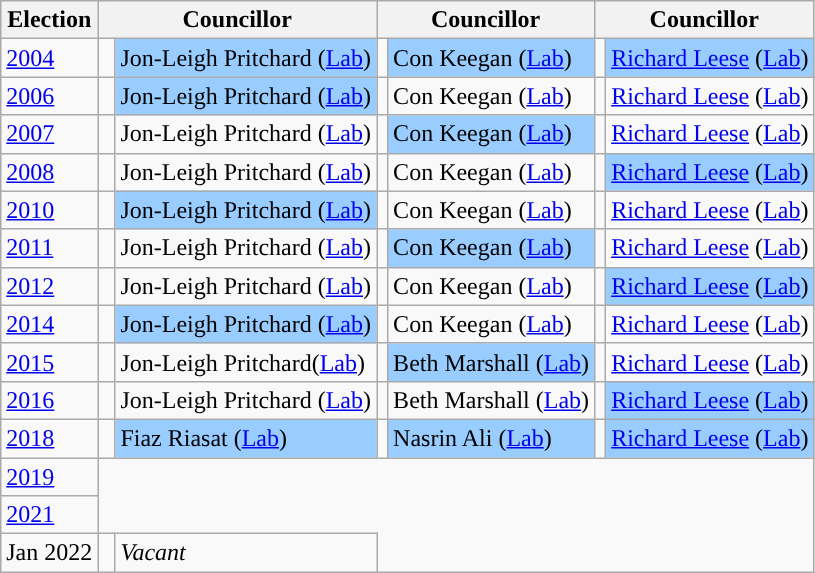<table class="wikitable">
<tr>
<th>Election</th>
<th colspan="2">Councillor</th>
<th colspan="2">Councillor</th>
<th colspan="2">Councillor</th>
</tr>
<tr>
<td><a href='#'>2004</a></td>
<td style="background-color: "></td>
<td bgcolor="#99CCFF">Jon-Leigh Pritchard (<a href='#'>Lab</a>)</td>
<td style="background-color: "></td>
<td bgcolor="#99CCFF">Con Keegan (<a href='#'>Lab</a>)</td>
<td style="background-color: "></td>
<td bgcolor="#99CCFF"><a href='#'>Richard Leese</a> (<a href='#'>Lab</a>)</td>
</tr>
<tr>
<td><a href='#'>2006</a></td>
<td style="background-color: "></td>
<td bgcolor="#99CCFF">Jon-Leigh Pritchard (<a href='#'>Lab</a>)</td>
<td style="background-color: "></td>
<td>Con Keegan (<a href='#'>Lab</a>)</td>
<td style="background-color: "></td>
<td><a href='#'>Richard Leese</a> (<a href='#'>Lab</a>)</td>
</tr>
<tr>
<td><a href='#'>2007</a></td>
<td style="background-color: "></td>
<td>Jon-Leigh Pritchard (<a href='#'>Lab</a>)</td>
<td style="background-color: "></td>
<td bgcolor="#99CCFF">Con Keegan (<a href='#'>Lab</a>)</td>
<td style="background-color: "></td>
<td><a href='#'>Richard Leese</a> (<a href='#'>Lab</a>)</td>
</tr>
<tr>
<td><a href='#'>2008</a></td>
<td style="background-color: "></td>
<td>Jon-Leigh Pritchard (<a href='#'>Lab</a>)</td>
<td style="background-color: "></td>
<td>Con Keegan (<a href='#'>Lab</a>)</td>
<td style="background-color: "></td>
<td bgcolor="#99CCFF"><a href='#'>Richard Leese</a> (<a href='#'>Lab</a>)</td>
</tr>
<tr>
<td><a href='#'>2010</a></td>
<td style="background-color: "></td>
<td bgcolor="#99CCFF">Jon-Leigh Pritchard (<a href='#'>Lab</a>)</td>
<td style="background-color: "></td>
<td>Con Keegan (<a href='#'>Lab</a>)</td>
<td style="background-color: "></td>
<td><a href='#'>Richard Leese</a> (<a href='#'>Lab</a>)</td>
</tr>
<tr>
<td><a href='#'>2011</a></td>
<td style="background-color: "></td>
<td>Jon-Leigh Pritchard (<a href='#'>Lab</a>)</td>
<td style="background-color: "></td>
<td bgcolor="#99CCFF">Con Keegan (<a href='#'>Lab</a>)</td>
<td style="background-color: "></td>
<td><a href='#'>Richard Leese</a> (<a href='#'>Lab</a>)</td>
</tr>
<tr>
<td><a href='#'>2012</a></td>
<td style="background-color: "></td>
<td>Jon-Leigh Pritchard (<a href='#'>Lab</a>)</td>
<td style="background-color: "></td>
<td>Con Keegan (<a href='#'>Lab</a>)</td>
<td style="background-color: "></td>
<td bgcolor="#99CCFF"><a href='#'>Richard Leese</a> (<a href='#'>Lab</a>)</td>
</tr>
<tr>
<td><a href='#'>2014</a></td>
<td style="background-color: "></td>
<td bgcolor="#99CCFF">Jon-Leigh Pritchard (<a href='#'>Lab</a>)</td>
<td style="background-color: "></td>
<td>Con Keegan (<a href='#'>Lab</a>)</td>
<td style="background-color: "></td>
<td><a href='#'>Richard Leese</a> (<a href='#'>Lab</a>)</td>
</tr>
<tr>
<td><a href='#'>2015</a></td>
<td style="background-color: "></td>
<td>Jon-Leigh Pritchard(<a href='#'>Lab</a>)</td>
<td style="background-color: "></td>
<td bgcolor="#99CCFF">Beth Marshall (<a href='#'>Lab</a>)</td>
<td style="background-color: "></td>
<td><a href='#'>Richard Leese</a> (<a href='#'>Lab</a>)</td>
</tr>
<tr>
<td><a href='#'>2016</a></td>
<td style="background-color: "></td>
<td>Jon-Leigh Pritchard (<a href='#'>Lab</a>)</td>
<td style="background-color: "></td>
<td>Beth Marshall (<a href='#'>Lab</a>)</td>
<td style="background-color: "></td>
<td bgcolor="#99CCFF"><a href='#'>Richard Leese</a> (<a href='#'>Lab</a>)</td>
</tr>
<tr>
<td><a href='#'>2018</a></td>
<td style="background-color: "></td>
<td bgcolor="#99CCFF">Fiaz Riasat (<a href='#'>Lab</a>)</td>
<td style="background-color: "></td>
<td bgcolor="#99CCFF">Nasrin Ali (<a href='#'>Lab</a>)</td>
<td style="background-color: "></td>
<td bgcolor="#99CCFF"><a href='#'>Richard Leese</a> (<a href='#'>Lab</a>)</td>
</tr>
<tr>
<td><a href='#'>2019</a><br>

</td>
</tr>
<tr>
<td><a href='#'>2021</a><br>

</td>
</tr>
<tr>
<td>Jan 2022<br>
</td>
<td> </td>
<td><em>Vacant</em></td>
</tr>
</table>
